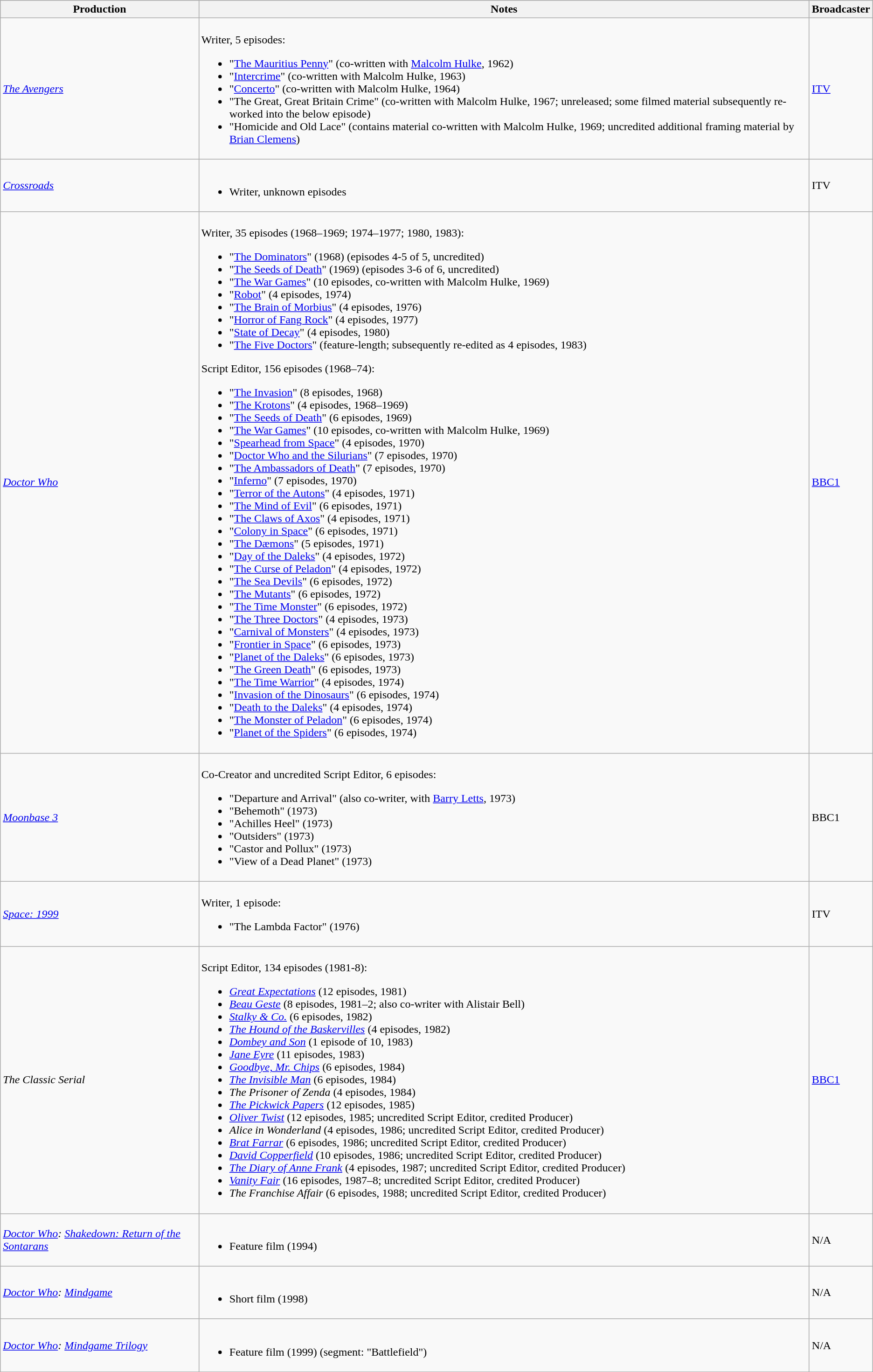<table class="wikitable">
<tr style="background:#ccc; text-align:center;">
<th>Production</th>
<th>Notes</th>
<th>Broadcaster</th>
</tr>
<tr>
<td><em><a href='#'>The Avengers</a></em></td>
<td><br>Writer, 5 episodes:<ul><li>"<a href='#'>The Mauritius Penny</a>" (co-written with <a href='#'>Malcolm Hulke</a>, 1962)</li><li>"<a href='#'>Intercrime</a>" (co-written with Malcolm Hulke, 1963)</li><li>"<a href='#'>Concerto</a>" (co-written with Malcolm Hulke, 1964)</li><li>"The Great, Great Britain Crime" (co-written with Malcolm Hulke, 1967; unreleased; some filmed material subsequently re-worked into the below episode)</li><li>"Homicide and Old Lace" (contains material co-written with Malcolm Hulke, 1969; uncredited additional framing material by <a href='#'>Brian Clemens</a>)</li></ul></td>
<td><a href='#'>ITV</a></td>
</tr>
<tr>
<td><em><a href='#'>Crossroads</a></em></td>
<td><br><ul><li>Writer, unknown episodes</li></ul></td>
<td>ITV</td>
</tr>
<tr>
<td><em><a href='#'>Doctor Who</a></em></td>
<td><br>Writer, 35 episodes (1968–1969; 1974–1977; 1980, 1983):<ul><li>"<a href='#'>The Dominators</a>" (1968) (episodes 4-5 of 5, uncredited)</li><li>"<a href='#'>The Seeds of Death</a>" (1969) (episodes 3-6 of 6, uncredited)</li><li>"<a href='#'>The War Games</a>" (10 episodes, co-written with Malcolm Hulke, 1969)</li><li>"<a href='#'>Robot</a>" (4 episodes, 1974)</li><li>"<a href='#'>The Brain of Morbius</a>" (4 episodes, 1976)</li><li>"<a href='#'>Horror of Fang Rock</a>" (4 episodes, 1977)</li><li>"<a href='#'>State of Decay</a>" (4 episodes, 1980)</li><li>"<a href='#'>The Five Doctors</a>" (feature-length; subsequently re-edited as 4 episodes, 1983)</li></ul>Script Editor, 156 episodes (1968–74):<ul><li>"<a href='#'>The Invasion</a>" (8 episodes, 1968)</li><li>"<a href='#'>The Krotons</a>" (4 episodes, 1968–1969)</li><li>"<a href='#'>The Seeds of Death</a>" (6 episodes, 1969)</li><li>"<a href='#'>The War Games</a>" (10 episodes, co-written with Malcolm Hulke, 1969)</li><li>"<a href='#'>Spearhead from Space</a>" (4 episodes, 1970)</li><li>"<a href='#'>Doctor Who and the Silurians</a>" (7 episodes, 1970)</li><li>"<a href='#'>The Ambassadors of Death</a>" (7 episodes, 1970)</li><li>"<a href='#'>Inferno</a>" (7 episodes, 1970)</li><li>"<a href='#'>Terror of the Autons</a>" (4 episodes, 1971)</li><li>"<a href='#'>The Mind of Evil</a>" (6 episodes, 1971)</li><li>"<a href='#'>The Claws of Axos</a>" (4 episodes, 1971)</li><li>"<a href='#'>Colony in Space</a>" (6 episodes, 1971)</li><li>"<a href='#'>The Dæmons</a>" (5 episodes, 1971)</li><li>"<a href='#'>Day of the Daleks</a>" (4 episodes, 1972)</li><li>"<a href='#'>The Curse of Peladon</a>" (4 episodes, 1972)</li><li>"<a href='#'>The Sea Devils</a>" (6 episodes, 1972)</li><li>"<a href='#'>The Mutants</a>" (6 episodes, 1972)</li><li>"<a href='#'>The Time Monster</a>" (6 episodes, 1972)</li><li>"<a href='#'>The Three Doctors</a>" (4 episodes, 1973)</li><li>"<a href='#'>Carnival of Monsters</a>" (4 episodes, 1973)</li><li>"<a href='#'>Frontier in Space</a>" (6 episodes, 1973)</li><li>"<a href='#'>Planet of the Daleks</a>" (6 episodes, 1973)</li><li>"<a href='#'>The Green Death</a>" (6 episodes, 1973)</li><li>"<a href='#'>The Time Warrior</a>" (4 episodes, 1974)</li><li>"<a href='#'>Invasion of the Dinosaurs</a>" (6 episodes, 1974)</li><li>"<a href='#'>Death to the Daleks</a>" (4 episodes, 1974)</li><li>"<a href='#'>The Monster of Peladon</a>" (6 episodes, 1974)</li><li>"<a href='#'>Planet of the Spiders</a>" (6 episodes, 1974)</li></ul></td>
<td><a href='#'>BBC1</a></td>
</tr>
<tr>
<td><em><a href='#'>Moonbase 3</a></em></td>
<td><br>Co-Creator and uncredited Script Editor, 6 episodes:<ul><li>"Departure and Arrival" (also co-writer, with <a href='#'>Barry Letts</a>, 1973)</li><li>"Behemoth" (1973)</li><li>"Achilles Heel" (1973)</li><li>"Outsiders" (1973)</li><li>"Castor and Pollux" (1973)</li><li>"View of a Dead Planet" (1973)</li></ul></td>
<td>BBC1</td>
</tr>
<tr>
<td><em><a href='#'>Space: 1999</a></em></td>
<td><br>Writer, 1 episode:<ul><li>"The Lambda Factor" (1976)</li></ul></td>
<td>ITV</td>
</tr>
<tr>
<td><em>The Classic Serial</em></td>
<td><br>Script Editor, 134 episodes (1981-8):<ul><li><em><a href='#'>Great Expectations</a></em> (12 episodes, 1981)</li><li><em><a href='#'>Beau Geste</a></em> (8 episodes, 1981–2; also co-writer with Alistair Bell)</li><li><em><a href='#'>Stalky & Co.</a></em> (6 episodes, 1982)</li><li><em><a href='#'>The Hound of the Baskervilles</a></em> (4 episodes, 1982)</li><li><em><a href='#'>Dombey and Son</a></em> (1 episode of 10, 1983)</li><li><em><a href='#'>Jane Eyre</a></em> (11 episodes, 1983)</li><li><em><a href='#'>Goodbye, Mr. Chips</a></em> (6 episodes, 1984)</li><li><em><a href='#'>The Invisible Man</a></em> (6 episodes, 1984)</li><li><em>The Prisoner of Zenda</em> (4 episodes, 1984)</li><li><em><a href='#'>The Pickwick Papers</a></em> (12 episodes, 1985)</li><li><em><a href='#'>Oliver Twist</a></em> (12 episodes, 1985; uncredited Script Editor, credited Producer)</li><li><em>Alice in Wonderland</em> (4 episodes, 1986; uncredited Script Editor, credited Producer)</li><li><em><a href='#'>Brat Farrar</a></em> (6 episodes, 1986; uncredited Script Editor, credited Producer)</li><li><em><a href='#'>David Copperfield</a></em> (10 episodes, 1986; uncredited Script Editor, credited Producer)</li><li><em><a href='#'>The Diary of Anne Frank</a></em> (4 episodes, 1987; uncredited Script Editor, credited Producer)</li><li><em><a href='#'>Vanity Fair</a></em> (16 episodes, 1987–8; uncredited Script Editor, credited Producer)</li><li><em>The Franchise Affair</em> (6 episodes, 1988; uncredited Script Editor, credited Producer)</li></ul></td>
<td><a href='#'>BBC1</a></td>
</tr>
<tr>
<td><em><a href='#'>Doctor Who</a>: <a href='#'>Shakedown: Return of the Sontarans</a></em></td>
<td><br><ul><li>Feature film (1994)</li></ul></td>
<td>N/A</td>
</tr>
<tr>
<td><em><a href='#'>Doctor Who</a>: <a href='#'>Mindgame</a></em></td>
<td><br><ul><li>Short film (1998)</li></ul></td>
<td>N/A</td>
</tr>
<tr>
<td><em><a href='#'>Doctor Who</a>: <a href='#'>Mindgame Trilogy</a></em></td>
<td><br><ul><li>Feature film (1999) (segment: "Battlefield")</li></ul></td>
<td>N/A</td>
</tr>
</table>
